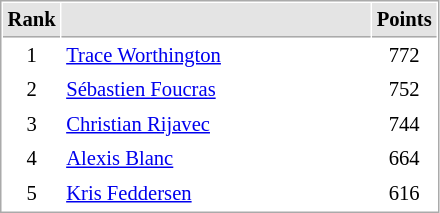<table cellspacing="1" cellpadding="3" style="border:1px solid #AAAAAA;font-size:86%">
<tr bgcolor="#E4E4E4">
<th style="border-bottom:1px solid #AAAAAA" width=10>Rank</th>
<th style="border-bottom:1px solid #AAAAAA" width=200></th>
<th style="border-bottom:1px solid #AAAAAA" width=20>Points</th>
</tr>
<tr>
<td align="center">1</td>
<td> <a href='#'>Trace Worthington</a></td>
<td align=center>772</td>
</tr>
<tr>
<td align="center">2</td>
<td> <a href='#'>Sébastien Foucras</a></td>
<td align=center>752</td>
</tr>
<tr>
<td align="center">3</td>
<td> <a href='#'>Christian Rijavec</a></td>
<td align=center>744</td>
</tr>
<tr>
<td align="center">4</td>
<td> <a href='#'>Alexis Blanc</a></td>
<td align=center>664</td>
</tr>
<tr>
<td align="center">5</td>
<td> <a href='#'>Kris Feddersen</a></td>
<td align=center>616</td>
</tr>
</table>
